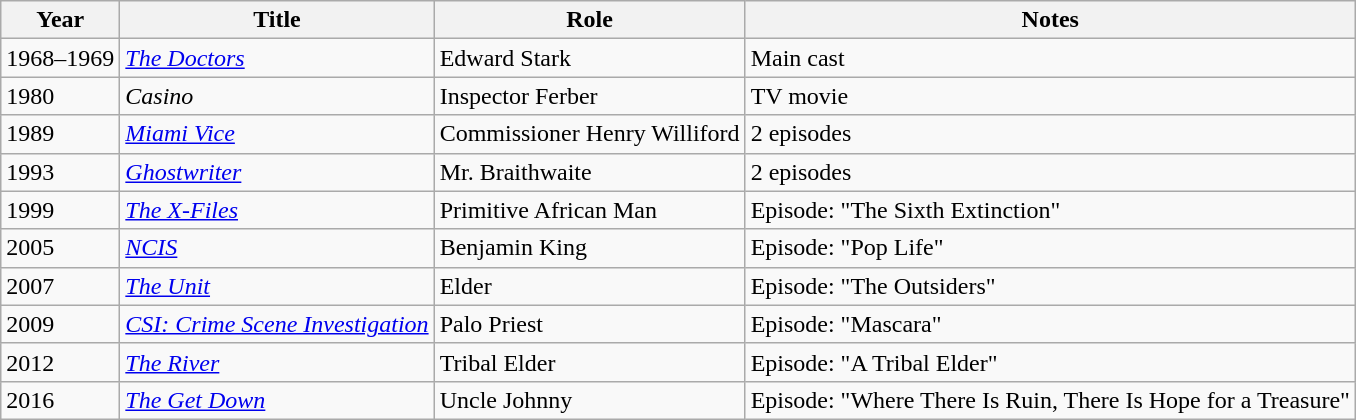<table class="wikitable sortable">
<tr>
<th>Year</th>
<th>Title</th>
<th>Role</th>
<th>Notes</th>
</tr>
<tr>
<td>1968–1969</td>
<td><em><a href='#'>The Doctors</a></em></td>
<td>Edward Stark</td>
<td>Main cast</td>
</tr>
<tr>
<td>1980</td>
<td><em>Casino</em></td>
<td>Inspector Ferber</td>
<td>TV movie</td>
</tr>
<tr>
<td>1989</td>
<td><em><a href='#'>Miami Vice</a></em></td>
<td>Commissioner Henry Williford</td>
<td>2 episodes</td>
</tr>
<tr>
<td>1993</td>
<td><em><a href='#'>Ghostwriter</a></em></td>
<td>Mr. Braithwaite</td>
<td>2 episodes</td>
</tr>
<tr>
<td>1999</td>
<td><em><a href='#'>The X-Files</a></em></td>
<td>Primitive African Man</td>
<td>Episode: "The Sixth Extinction"</td>
</tr>
<tr>
<td>2005</td>
<td><em><a href='#'>NCIS</a></em></td>
<td>Benjamin King</td>
<td>Episode: "Pop Life"</td>
</tr>
<tr>
<td>2007</td>
<td><em><a href='#'>The Unit</a></em></td>
<td>Elder</td>
<td>Episode: "The Outsiders"</td>
</tr>
<tr>
<td>2009</td>
<td><em><a href='#'>CSI: Crime Scene Investigation</a></em></td>
<td>Palo Priest</td>
<td>Episode: "Mascara"</td>
</tr>
<tr>
<td>2012</td>
<td><em><a href='#'>The River</a></em></td>
<td>Tribal Elder</td>
<td>Episode: "A Tribal Elder"</td>
</tr>
<tr>
<td>2016</td>
<td><em><a href='#'>The Get Down</a></em></td>
<td>Uncle Johnny</td>
<td>Episode: "Where There Is Ruin, There Is Hope for a Treasure"</td>
</tr>
</table>
